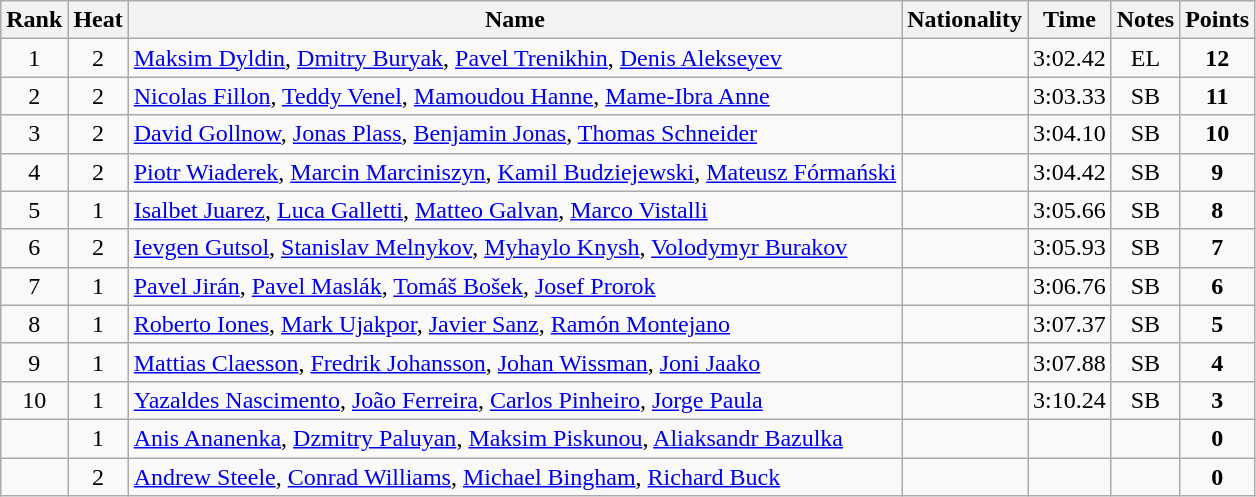<table class="wikitable sortable" style="text-align:center">
<tr>
<th>Rank</th>
<th>Heat</th>
<th>Name</th>
<th>Nationality</th>
<th>Time</th>
<th>Notes</th>
<th>Points</th>
</tr>
<tr>
<td>1</td>
<td>2</td>
<td align=left><a href='#'>Maksim Dyldin</a>, <a href='#'>Dmitry Buryak</a>, <a href='#'>Pavel Trenikhin</a>, <a href='#'>Denis Alekseyev</a></td>
<td align=left></td>
<td>3:02.42</td>
<td>EL</td>
<td><strong>12</strong></td>
</tr>
<tr>
<td>2</td>
<td>2</td>
<td align=left><a href='#'>Nicolas Fillon</a>, <a href='#'>Teddy Venel</a>, <a href='#'>Mamoudou Hanne</a>, <a href='#'>Mame-Ibra Anne</a></td>
<td align=left></td>
<td>3:03.33</td>
<td>SB</td>
<td><strong>11</strong></td>
</tr>
<tr>
<td>3</td>
<td>2</td>
<td align=left><a href='#'>David Gollnow</a>, <a href='#'>Jonas Plass</a>, <a href='#'>Benjamin Jonas</a>, <a href='#'>Thomas Schneider</a></td>
<td align=left></td>
<td>3:04.10</td>
<td>SB</td>
<td><strong>10</strong></td>
</tr>
<tr>
<td>4</td>
<td>2</td>
<td align=left><a href='#'>Piotr Wiaderek</a>, <a href='#'>Marcin Marciniszyn</a>, <a href='#'>Kamil Budziejewski</a>, <a href='#'>Mateusz Fórmański</a></td>
<td align=left></td>
<td>3:04.42</td>
<td>SB</td>
<td><strong>9</strong></td>
</tr>
<tr>
<td>5</td>
<td>1</td>
<td align=left><a href='#'>Isalbet Juarez</a>, <a href='#'>Luca Galletti</a>, <a href='#'>Matteo Galvan</a>, <a href='#'>Marco Vistalli</a></td>
<td align=left></td>
<td>3:05.66</td>
<td>SB</td>
<td><strong>8</strong></td>
</tr>
<tr>
<td>6</td>
<td>2</td>
<td align=left><a href='#'>Ievgen Gutsol</a>, <a href='#'>Stanislav Melnykov</a>, <a href='#'>Myhaylo Knysh</a>, <a href='#'>Volodymyr Burakov</a></td>
<td align=left></td>
<td>3:05.93</td>
<td>SB</td>
<td><strong>7</strong></td>
</tr>
<tr>
<td>7</td>
<td>1</td>
<td align=left><a href='#'>Pavel Jirán</a>, <a href='#'>Pavel Maslák</a>, <a href='#'>Tomáš Bošek</a>, <a href='#'>Josef Prorok</a></td>
<td align=left></td>
<td>3:06.76</td>
<td>SB</td>
<td><strong>6</strong></td>
</tr>
<tr>
<td>8</td>
<td>1</td>
<td align=left><a href='#'>Roberto Iones</a>, <a href='#'>Mark Ujakpor</a>, <a href='#'>Javier Sanz</a>, <a href='#'>Ramón Montejano</a></td>
<td align=left></td>
<td>3:07.37</td>
<td>SB</td>
<td><strong>5</strong></td>
</tr>
<tr>
<td>9</td>
<td>1</td>
<td align=left><a href='#'>Mattias Claesson</a>, <a href='#'>Fredrik Johansson</a>, <a href='#'>Johan Wissman</a>, <a href='#'>Joni Jaako</a></td>
<td align=left></td>
<td>3:07.88</td>
<td>SB</td>
<td><strong>4</strong></td>
</tr>
<tr>
<td>10</td>
<td>1</td>
<td align=left><a href='#'>Yazaldes Nascimento</a>, <a href='#'>João Ferreira</a>, <a href='#'>Carlos Pinheiro</a>, <a href='#'>Jorge Paula</a></td>
<td align=left></td>
<td>3:10.24</td>
<td>SB</td>
<td><strong>3</strong></td>
</tr>
<tr>
<td></td>
<td>1</td>
<td align=left><a href='#'>Anis Ananenka</a>, <a href='#'>Dzmitry Paluyan</a>, <a href='#'>Maksim Piskunou</a>, <a href='#'>Aliaksandr Bazulka</a></td>
<td align=left></td>
<td></td>
<td></td>
<td><strong>0</strong></td>
</tr>
<tr>
<td></td>
<td>2</td>
<td align=left><a href='#'>Andrew Steele</a>, <a href='#'>Conrad Williams</a>, <a href='#'>Michael Bingham</a>, <a href='#'>Richard Buck</a></td>
<td align=left></td>
<td></td>
<td></td>
<td><strong>0</strong></td>
</tr>
</table>
